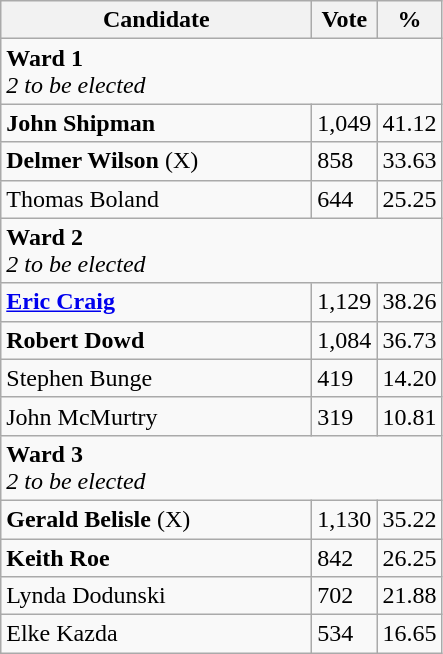<table class="wikitable">
<tr>
<th bgcolor="#DDDDFF" width="200px">Candidate</th>
<th bgcolor="#DDDDFF">Vote</th>
<th bgcolor="#DDDDFF">%</th>
</tr>
<tr>
<td colspan="4"><strong>Ward 1</strong>  <br> <em>2 to be elected</em></td>
</tr>
<tr>
<td><strong>John Shipman</strong></td>
<td>1,049</td>
<td>41.12</td>
</tr>
<tr>
<td><strong>Delmer Wilson</strong> (X)</td>
<td>858</td>
<td>33.63</td>
</tr>
<tr>
<td>Thomas Boland</td>
<td>644</td>
<td>25.25</td>
</tr>
<tr>
<td colspan="4"><strong>Ward 2</strong> <br> <em>2 to be elected</em></td>
</tr>
<tr>
<td><strong><a href='#'>Eric Craig</a></strong></td>
<td>1,129</td>
<td>38.26</td>
</tr>
<tr>
<td><strong>Robert Dowd</strong></td>
<td>1,084</td>
<td>36.73</td>
</tr>
<tr>
<td>Stephen Bunge</td>
<td>419</td>
<td>14.20</td>
</tr>
<tr>
<td>John McMurtry</td>
<td>319</td>
<td>10.81</td>
</tr>
<tr>
<td colspan="4"><strong>Ward 3</strong> <br> <em>2 to be elected</em></td>
</tr>
<tr>
<td><strong>Gerald Belisle</strong> (X)</td>
<td>1,130</td>
<td>35.22</td>
</tr>
<tr>
<td><strong>Keith Roe</strong></td>
<td>842</td>
<td>26.25</td>
</tr>
<tr>
<td>Lynda Dodunski</td>
<td>702</td>
<td>21.88</td>
</tr>
<tr>
<td>Elke Kazda</td>
<td>534</td>
<td>16.65</td>
</tr>
</table>
